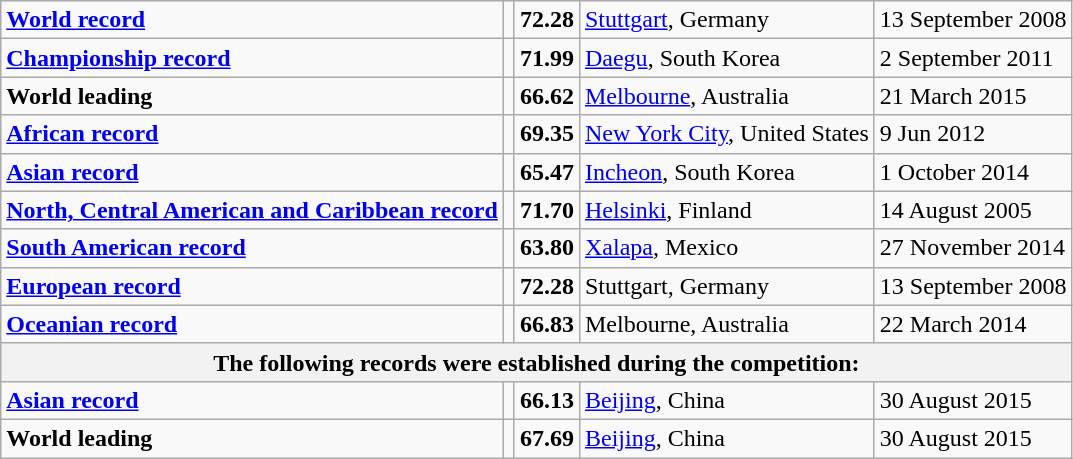<table class="wikitable">
<tr>
<td><strong><a href='#'>World record</a></strong></td>
<td></td>
<td><strong>72.28</strong></td>
<td><a href='#'>Stuttgart</a>, Germany</td>
<td>13 September 2008</td>
</tr>
<tr>
<td><strong><a href='#'>Championship record</a></strong></td>
<td></td>
<td><strong>71.99</strong></td>
<td><a href='#'>Daegu</a>, South Korea</td>
<td>2 September 2011</td>
</tr>
<tr>
<td><strong>World leading</strong></td>
<td></td>
<td><strong>66.62</strong></td>
<td><a href='#'>Melbourne</a>, Australia</td>
<td>21 March 2015</td>
</tr>
<tr>
<td><strong><a href='#'>African record</a></strong></td>
<td></td>
<td><strong>69.35</strong></td>
<td><a href='#'>New York City</a>, United States</td>
<td>9 Jun 2012</td>
</tr>
<tr>
<td><strong><a href='#'>Asian record</a></strong></td>
<td></td>
<td><strong>65.47</strong></td>
<td><a href='#'>Incheon</a>, South Korea</td>
<td>1 October 2014</td>
</tr>
<tr>
<td><strong><a href='#'>North, Central American and Caribbean record</a></strong></td>
<td></td>
<td><strong>71.70</strong></td>
<td><a href='#'>Helsinki</a>, Finland</td>
<td>14 August 2005</td>
</tr>
<tr>
<td><strong><a href='#'>South American record</a></strong></td>
<td></td>
<td><strong>63.80</strong></td>
<td><a href='#'>Xalapa</a>, Mexico</td>
<td>27 November 2014</td>
</tr>
<tr>
<td><strong><a href='#'>European record</a></strong></td>
<td></td>
<td><strong>72.28</strong></td>
<td>Stuttgart, Germany</td>
<td>13 September 2008</td>
</tr>
<tr>
<td><strong><a href='#'>Oceanian record</a></strong></td>
<td></td>
<td><strong>66.83</strong></td>
<td>Melbourne, Australia</td>
<td>22 March 2014</td>
</tr>
<tr>
<th colspan=5>The following records were established during the competition:</th>
</tr>
<tr>
<td><strong><a href='#'>Asian record</a></strong></td>
<td></td>
<td><strong>66.13</strong></td>
<td><a href='#'>Beijing</a>, China</td>
<td>30 August 2015</td>
</tr>
<tr>
<td><strong>World leading</strong></td>
<td></td>
<td><strong>67.69</strong></td>
<td><a href='#'>Beijing</a>, China</td>
<td>30 August 2015</td>
</tr>
</table>
